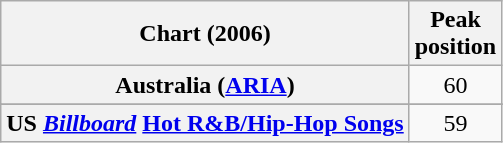<table class="wikitable sortable plainrowheaders">
<tr>
<th>Chart (2006)</th>
<th>Peak<br>position</th>
</tr>
<tr>
<th scope="row">Australia (<a href='#'>ARIA</a>)</th>
<td align="center">60</td>
</tr>
<tr>
</tr>
<tr>
</tr>
<tr>
<th scope="row">US <em><a href='#'>Billboard</a></em> <a href='#'>Hot R&B/Hip-Hop Songs</a></th>
<td align="center">59</td>
</tr>
</table>
